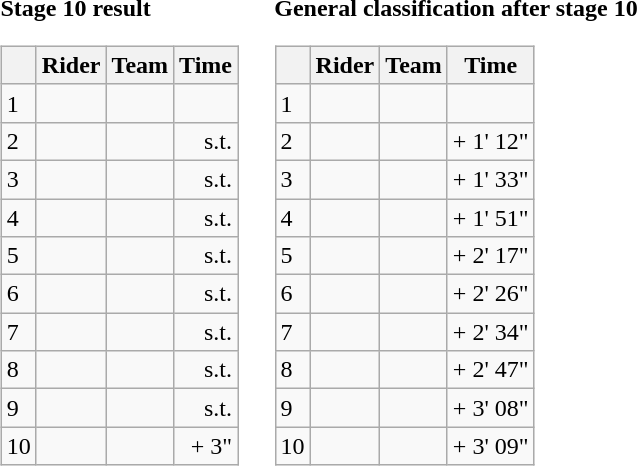<table>
<tr>
<td><strong>Stage 10 result</strong><br><table class="wikitable">
<tr>
<th></th>
<th>Rider</th>
<th>Team</th>
<th>Time</th>
</tr>
<tr>
<td>1</td>
<td> </td>
<td></td>
<td align="right"></td>
</tr>
<tr>
<td>2</td>
<td></td>
<td></td>
<td align="right">s.t.</td>
</tr>
<tr>
<td>3</td>
<td></td>
<td></td>
<td align="right">s.t.</td>
</tr>
<tr>
<td>4</td>
<td></td>
<td></td>
<td align="right">s.t.</td>
</tr>
<tr>
<td>5</td>
<td></td>
<td></td>
<td align="right">s.t.</td>
</tr>
<tr>
<td>6</td>
<td></td>
<td></td>
<td align="right">s.t.</td>
</tr>
<tr>
<td>7</td>
<td></td>
<td></td>
<td align="right">s.t.</td>
</tr>
<tr>
<td>8</td>
<td></td>
<td></td>
<td align="right">s.t.</td>
</tr>
<tr>
<td>9</td>
<td></td>
<td></td>
<td align="right">s.t.</td>
</tr>
<tr>
<td>10</td>
<td></td>
<td></td>
<td align="right">+ 3"</td>
</tr>
</table>
</td>
<td></td>
<td><strong>General classification after stage 10</strong><br><table class="wikitable">
<tr>
<th></th>
<th>Rider</th>
<th>Team</th>
<th>Time</th>
</tr>
<tr>
<td>1</td>
<td></td>
<td></td>
<td align="right"></td>
</tr>
<tr>
<td>2</td>
<td></td>
<td></td>
<td align="right">+ 1' 12"</td>
</tr>
<tr>
<td>3</td>
<td></td>
<td></td>
<td align="right">+ 1' 33"</td>
</tr>
<tr>
<td>4</td>
<td></td>
<td></td>
<td align="right">+ 1' 51"</td>
</tr>
<tr>
<td>5</td>
<td></td>
<td></td>
<td align="right">+ 2' 17"</td>
</tr>
<tr>
<td>6</td>
<td> </td>
<td></td>
<td align="right">+ 2' 26"</td>
</tr>
<tr>
<td>7</td>
<td></td>
<td></td>
<td align="right">+ 2' 34"</td>
</tr>
<tr>
<td>8</td>
<td></td>
<td></td>
<td align="right">+ 2' 47"</td>
</tr>
<tr>
<td>9</td>
<td></td>
<td></td>
<td align="right">+ 3' 08"</td>
</tr>
<tr>
<td>10</td>
<td></td>
<td></td>
<td align="right">+ 3' 09"</td>
</tr>
</table>
</td>
</tr>
</table>
